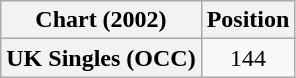<table class="wikitable plainrowheaders" style="text-align:center">
<tr>
<th>Chart (2002)</th>
<th>Position</th>
</tr>
<tr>
<th scope="row">UK Singles (OCC)</th>
<td>144</td>
</tr>
</table>
